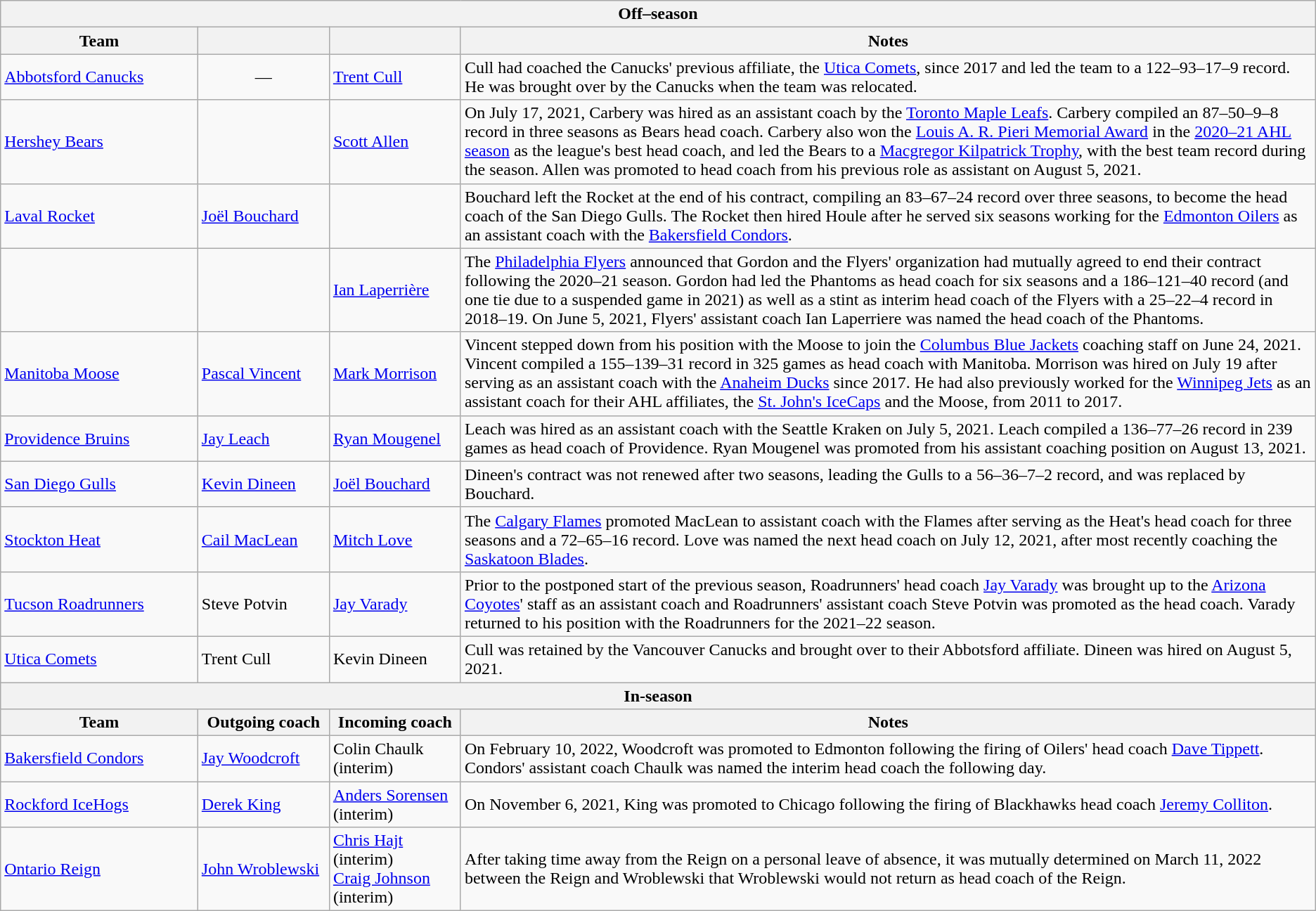<table class="wikitable">
<tr>
<th colspan="4">Off–season</th>
</tr>
<tr>
<th>Team</th>
<th></th>
<th></th>
<th>Notes</th>
</tr>
<tr>
<td><a href='#'>Abbotsford Canucks</a></td>
<td align=center>—</td>
<td><a href='#'>Trent Cull</a></td>
<td>Cull had coached the Canucks' previous affiliate, the <a href='#'>Utica Comets</a>, since 2017 and led the team to a 122–93–17–9 record. He was brought over by the Canucks when the team was relocated.</td>
</tr>
<tr>
<td><a href='#'>Hershey Bears</a></td>
<td></td>
<td><a href='#'>Scott Allen</a></td>
<td>On July 17, 2021, Carbery was hired as an assistant coach by the <a href='#'>Toronto Maple Leafs</a>. Carbery compiled an 87–50–9–8 record in three seasons as Bears head coach. Carbery also won the <a href='#'>Louis A. R. Pieri Memorial Award</a> in the <a href='#'>2020–21 AHL season</a> as the league's best head coach, and led the Bears to a <a href='#'>Macgregor Kilpatrick Trophy</a>, with the best team record during the season. Allen was promoted to head coach from his previous role as assistant on August 5, 2021.</td>
</tr>
<tr>
<td><a href='#'>Laval Rocket</a></td>
<td><a href='#'>Joël Bouchard</a></td>
<td></td>
<td>Bouchard left the Rocket at the end of his contract, compiling an 83–67–24 record over three seasons, to become the head coach of the San Diego Gulls. The Rocket then hired Houle after he served six seasons working for the <a href='#'>Edmonton Oilers</a> as an assistant coach with the <a href='#'>Bakersfield Condors</a>.</td>
</tr>
<tr>
<td></td>
<td></td>
<td><a href='#'>Ian Laperrière</a></td>
<td>The <a href='#'>Philadelphia Flyers</a> announced that Gordon and the Flyers' organization had mutually agreed to end their contract following the 2020–21 season. Gordon had led the Phantoms as head coach for six seasons and a 186–121–40 record (and one tie due to a suspended game in 2021) as well as a stint as interim head coach of the Flyers with a 25–22–4 record in 2018–19. On June 5, 2021, Flyers' assistant coach Ian Laperriere was named the head coach of the Phantoms.</td>
</tr>
<tr>
<td><a href='#'>Manitoba Moose</a></td>
<td><a href='#'>Pascal Vincent</a></td>
<td><a href='#'>Mark Morrison</a></td>
<td>Vincent stepped down from his position with the Moose to join the <a href='#'>Columbus Blue Jackets</a> coaching staff on June 24, 2021. Vincent compiled a 155–139–31 record in 325 games as head coach with Manitoba. Morrison was hired on July 19 after serving as an assistant coach with the <a href='#'>Anaheim Ducks</a> since 2017. He had also previously worked for the <a href='#'>Winnipeg Jets</a> as an assistant coach for their AHL affiliates, the <a href='#'>St. John's IceCaps</a> and the Moose, from 2011 to 2017.</td>
</tr>
<tr>
<td><a href='#'>Providence Bruins</a></td>
<td><a href='#'>Jay Leach</a></td>
<td><a href='#'>Ryan Mougenel</a></td>
<td>Leach was hired as an assistant coach with the Seattle Kraken on July 5, 2021. Leach compiled a 136–77–26 record in 239 games as head coach of Providence. Ryan Mougenel was promoted from his assistant coaching position on August 13, 2021.</td>
</tr>
<tr>
<td><a href='#'>San Diego Gulls</a></td>
<td><a href='#'>Kevin Dineen</a></td>
<td><a href='#'>Joël Bouchard</a></td>
<td>Dineen's contract was not renewed after two seasons, leading the Gulls to a 56–36–7–2 record, and was replaced by Bouchard.</td>
</tr>
<tr>
<td><a href='#'>Stockton Heat</a></td>
<td><a href='#'>Cail MacLean</a></td>
<td><a href='#'>Mitch Love</a></td>
<td>The <a href='#'>Calgary Flames</a> promoted MacLean to assistant coach with the Flames after serving as the Heat's head coach for three seasons and a 72–65–16 record. Love was named the next head coach on July 12, 2021, after most recently coaching the <a href='#'>Saskatoon Blades</a>.</td>
</tr>
<tr>
<td><a href='#'>Tucson Roadrunners</a></td>
<td>Steve Potvin</td>
<td><a href='#'>Jay Varady</a></td>
<td>Prior to the postponed start of the previous season, Roadrunners' head coach <a href='#'>Jay Varady</a> was brought up to the <a href='#'>Arizona Coyotes</a>' staff as an assistant coach and Roadrunners' assistant coach Steve Potvin was promoted as the head coach. Varady returned to his position with the Roadrunners for the 2021–22 season.</td>
</tr>
<tr>
<td><a href='#'>Utica Comets</a></td>
<td>Trent Cull</td>
<td>Kevin Dineen</td>
<td>Cull was retained by the Vancouver Canucks and brought over to their Abbotsford affiliate. Dineen was hired on August 5, 2021.</td>
</tr>
<tr>
<th colspan="4">In-season</th>
</tr>
<tr>
<th style="width:15%;">Team</th>
<th style="width:10%;">Outgoing coach</th>
<th style="width:10%;">Incoming coach</th>
<th>Notes</th>
</tr>
<tr>
<td><a href='#'>Bakersfield Condors</a></td>
<td><a href='#'>Jay Woodcroft</a></td>
<td>Colin Chaulk (interim)</td>
<td>On February 10, 2022, Woodcroft was promoted to Edmonton following the firing of Oilers' head coach <a href='#'>Dave Tippett</a>. Condors' assistant coach Chaulk was named the interim head coach the following day.</td>
</tr>
<tr>
<td><a href='#'>Rockford IceHogs</a></td>
<td><a href='#'>Derek King</a></td>
<td><a href='#'>Anders Sorensen</a> (interim)</td>
<td>On November 6, 2021, King was promoted to Chicago following the firing of Blackhawks head coach <a href='#'>Jeremy Colliton</a>.</td>
</tr>
<tr>
<td><a href='#'>Ontario Reign</a></td>
<td><a href='#'>John Wroblewski</a></td>
<td><a href='#'>Chris Hajt</a> (interim)<br><a href='#'>Craig Johnson</a> (interim)</td>
<td>After taking time away from the Reign on a personal leave of absence, it was mutually determined on March 11, 2022 between the Reign and Wroblewski that Wroblewski would not return as head coach of the Reign.</td>
</tr>
</table>
